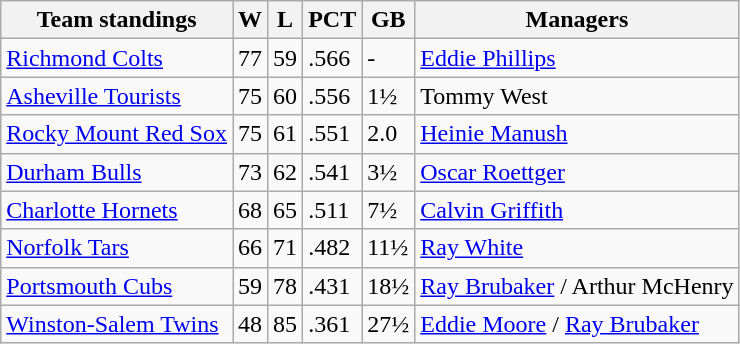<table class="wikitable">
<tr>
<th>Team standings</th>
<th>W</th>
<th>L</th>
<th>PCT</th>
<th>GB</th>
<th>Managers</th>
</tr>
<tr>
<td><a href='#'>Richmond Colts</a></td>
<td>77</td>
<td>59</td>
<td>.566</td>
<td>-</td>
<td><a href='#'>Eddie Phillips</a></td>
</tr>
<tr>
<td><a href='#'>Asheville Tourists</a></td>
<td>75</td>
<td>60</td>
<td>.556</td>
<td>1½</td>
<td>Tommy West</td>
</tr>
<tr>
<td><a href='#'>Rocky Mount Red Sox</a></td>
<td>75</td>
<td>61</td>
<td>.551</td>
<td>2.0</td>
<td><a href='#'>Heinie Manush</a></td>
</tr>
<tr>
<td><a href='#'>Durham Bulls</a></td>
<td>73</td>
<td>62</td>
<td>.541</td>
<td>3½</td>
<td><a href='#'>Oscar Roettger</a></td>
</tr>
<tr>
<td><a href='#'>Charlotte Hornets</a></td>
<td>68</td>
<td>65</td>
<td>.511</td>
<td>7½</td>
<td><a href='#'>Calvin Griffith</a></td>
</tr>
<tr>
<td><a href='#'>Norfolk Tars</a></td>
<td>66</td>
<td>71</td>
<td>.482</td>
<td>11½</td>
<td><a href='#'>Ray White</a></td>
</tr>
<tr>
<td><a href='#'>Portsmouth Cubs</a></td>
<td>59</td>
<td>78</td>
<td>.431</td>
<td>18½</td>
<td><a href='#'>Ray Brubaker</a> / Arthur McHenry</td>
</tr>
<tr>
<td><a href='#'>Winston-Salem Twins</a></td>
<td>48</td>
<td>85</td>
<td>.361</td>
<td>27½</td>
<td><a href='#'>Eddie Moore</a> / <a href='#'>Ray Brubaker</a></td>
</tr>
</table>
